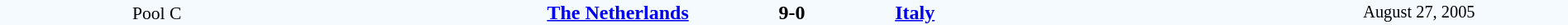<table style="width: 100%; background:#F5FAFF;" cellspacing="0">
<tr>
<td align=center rowspan=3 width=20% style=font-size:90%>Pool C</td>
</tr>
<tr>
<td width=24% align=right><strong><a href='#'>The Netherlands</a></strong></td>
<td align=center width=13%><strong>9-0</strong></td>
<td width=24%><strong><a href='#'>Italy</a></strong></td>
<td style=font-size:85% rowspan=3 align=center>August 27, 2005</td>
</tr>
</table>
